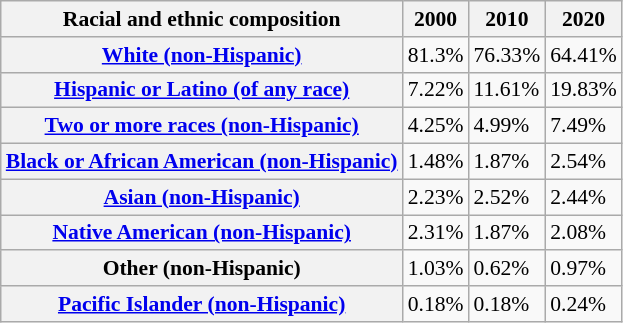<table class="wikitable sortable collapsible" style="font-size: 90%;">
<tr>
<th>Racial and ethnic composition</th>
<th>2000</th>
<th>2010</th>
<th>2020</th>
</tr>
<tr>
<th><a href='#'>White (non-Hispanic)</a></th>
<td>81.3%</td>
<td>76.33%</td>
<td>64.41%</td>
</tr>
<tr>
<th><a href='#'>Hispanic or Latino (of any race)</a></th>
<td>7.22%</td>
<td>11.61%</td>
<td>19.83%</td>
</tr>
<tr>
<th><a href='#'>Two or more races (non-Hispanic)</a></th>
<td>4.25%</td>
<td>4.99%</td>
<td>7.49%</td>
</tr>
<tr>
<th><a href='#'>Black or African American (non-Hispanic)</a></th>
<td>1.48%</td>
<td>1.87%</td>
<td>2.54%</td>
</tr>
<tr>
<th><a href='#'>Asian (non-Hispanic)</a></th>
<td>2.23%</td>
<td>2.52%</td>
<td>2.44%</td>
</tr>
<tr>
<th><a href='#'>Native American (non-Hispanic)</a></th>
<td>2.31%</td>
<td>1.87%</td>
<td>2.08%</td>
</tr>
<tr>
<th>Other (non-Hispanic)</th>
<td>1.03%</td>
<td>0.62%</td>
<td>0.97%</td>
</tr>
<tr>
<th><a href='#'>Pacific Islander (non-Hispanic)</a></th>
<td>0.18%</td>
<td>0.18%</td>
<td>0.24%</td>
</tr>
</table>
